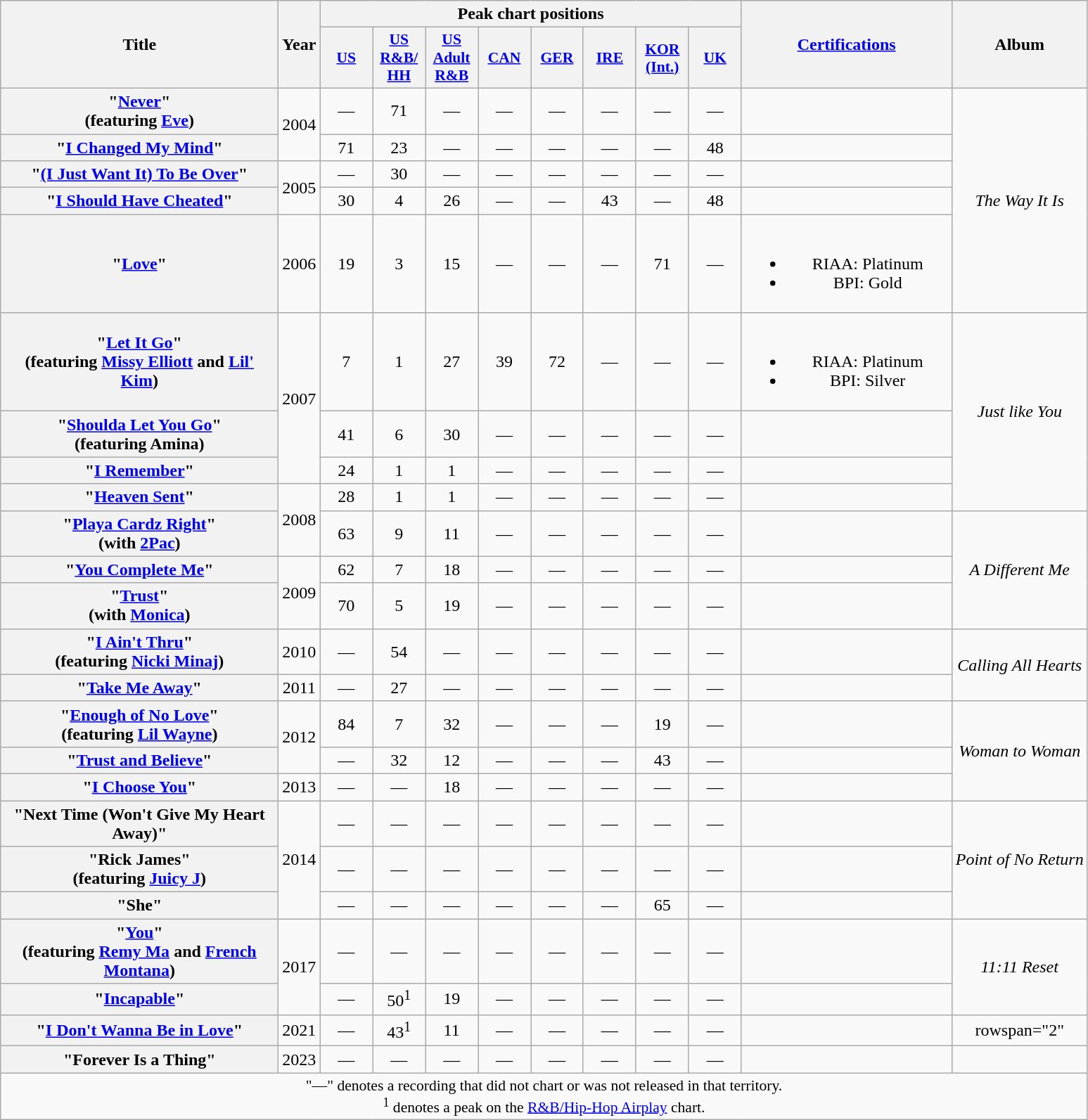<table class="wikitable plainrowheaders" style="text-align:center;">
<tr>
<th scope="col" rowspan="2" style="width:16em;">Title</th>
<th scope="col" rowspan="2">Year</th>
<th scope="col" colspan="8">Peak chart positions</th>
<th scope="col" rowspan="2" style="width:12em;"><a href='#'>Certifications</a></th>
<th scope="col" rowspan="2">Album</th>
</tr>
<tr>
<th scope="col" style="width:3em;font-size:90%;"><a href='#'>US</a><br></th>
<th scope="col" style="width:3em;font-size:90%;"><a href='#'>US<br>R&B/<br>HH</a><br></th>
<th scope="col" style="width:3em;font-size:90%;"><a href='#'>US<br>Adult R&B</a><br></th>
<th scope="col" style="width:3em;font-size:90%;"><a href='#'>CAN</a><br></th>
<th scope="col" style="width:3em;font-size:90%;"><a href='#'>GER</a><br></th>
<th scope="col" style="width:3em;font-size:90%;"><a href='#'>IRE</a><br></th>
<th scope="col" style="width:3em;font-size:90%;"><a href='#'>KOR<br>(Int.)</a><br></th>
<th scope="col" style="width:3em;font-size:90%;"><a href='#'>UK</a><br></th>
</tr>
<tr>
<th scope="row">"<a href='#'>Never</a>"<br><span>(featuring <a href='#'>Eve</a>)</span></th>
<td rowspan="2">2004</td>
<td>—</td>
<td>71</td>
<td>—</td>
<td>—</td>
<td>—</td>
<td>—</td>
<td>—</td>
<td>—</td>
<td></td>
<td rowspan="5"><em>The Way It Is</em></td>
</tr>
<tr>
<th scope="row">"<a href='#'>I Changed My Mind</a>"</th>
<td>71</td>
<td>23</td>
<td>—</td>
<td>—</td>
<td>—</td>
<td>—</td>
<td>—</td>
<td>48</td>
<td></td>
</tr>
<tr>
<th scope="row">"<a href='#'>(I Just Want It) To Be Over</a>"</th>
<td rowspan="2">2005</td>
<td>—</td>
<td>30</td>
<td>—</td>
<td>—</td>
<td>—</td>
<td>—</td>
<td>—</td>
<td>—</td>
<td></td>
</tr>
<tr>
<th scope="row">"<a href='#'>I Should Have Cheated</a>"</th>
<td>30</td>
<td>4</td>
<td>26</td>
<td>—</td>
<td>—</td>
<td>43</td>
<td>—</td>
<td>48</td>
</tr>
<tr>
<th scope="row">"<a href='#'>Love</a>"</th>
<td>2006</td>
<td>19</td>
<td>3</td>
<td>15</td>
<td>—</td>
<td>—</td>
<td>—</td>
<td>71</td>
<td>—</td>
<td><br><ul><li>RIAA: Platinum</li><li>BPI: Gold</li></ul></td>
</tr>
<tr>
<th scope="row">"<a href='#'>Let It Go</a>"<br><span>(featuring <a href='#'>Missy Elliott</a> and <a href='#'>Lil' Kim</a>)</span></th>
<td rowspan="3">2007</td>
<td>7</td>
<td>1</td>
<td>27</td>
<td>39</td>
<td>72</td>
<td>—</td>
<td>—</td>
<td>—</td>
<td><br><ul><li>RIAA: Platinum</li><li>BPI: Silver</li></ul></td>
<td rowspan="4"><em>Just like You</em></td>
</tr>
<tr>
<th scope="row">"<a href='#'>Shoulda Let You Go</a>"<br><span>(featuring Amina)</span></th>
<td>41</td>
<td>6</td>
<td>30</td>
<td>—</td>
<td>—</td>
<td>—</td>
<td>—</td>
<td>—</td>
<td></td>
</tr>
<tr>
<th scope="row">"<a href='#'>I Remember</a>"</th>
<td>24</td>
<td>1</td>
<td>1</td>
<td>—</td>
<td>—</td>
<td>—</td>
<td>—</td>
<td>—</td>
<td></td>
</tr>
<tr>
<th scope="row">"<a href='#'>Heaven Sent</a>"</th>
<td rowspan="2">2008</td>
<td>28</td>
<td>1</td>
<td>1</td>
<td>—</td>
<td>—</td>
<td>—</td>
<td>—</td>
<td>—</td>
<td></td>
</tr>
<tr>
<th scope="row">"<a href='#'>Playa Cardz Right</a>"<br><span>(with <a href='#'>2Pac</a>)</span></th>
<td>63</td>
<td>9</td>
<td>11</td>
<td>—</td>
<td>—</td>
<td>—</td>
<td>—</td>
<td>—</td>
<td></td>
<td rowspan="3"><em>A Different Me</em></td>
</tr>
<tr>
<th scope="row">"<a href='#'>You Complete Me</a>"</th>
<td rowspan="2">2009</td>
<td>62</td>
<td>7</td>
<td>18</td>
<td>—</td>
<td>—</td>
<td>—</td>
<td>—</td>
<td>—</td>
<td></td>
</tr>
<tr>
<th scope="row">"<a href='#'>Trust</a>"<br><span>(with <a href='#'>Monica</a>)</span></th>
<td>70</td>
<td>5</td>
<td>19</td>
<td>—</td>
<td>—</td>
<td>—</td>
<td>—</td>
<td>—</td>
<td></td>
</tr>
<tr>
<th scope="row">"<a href='#'>I Ain't Thru</a>"<br><span>(featuring <a href='#'>Nicki Minaj</a>)</span></th>
<td>2010</td>
<td>—</td>
<td>54</td>
<td>—</td>
<td>—</td>
<td>—</td>
<td>—</td>
<td>—</td>
<td>—</td>
<td></td>
<td rowspan="2"><em>Calling All Hearts</em></td>
</tr>
<tr>
<th scope="row">"<a href='#'>Take Me Away</a>"</th>
<td>2011</td>
<td>—</td>
<td>27</td>
<td>—</td>
<td>—</td>
<td>—</td>
<td>—</td>
<td>—</td>
<td>—</td>
<td></td>
</tr>
<tr>
<th scope="row">"<a href='#'>Enough of No Love</a>"<br><span>(featuring <a href='#'>Lil Wayne</a>)</span></th>
<td rowspan="2">2012</td>
<td>84</td>
<td>7</td>
<td>32</td>
<td>—</td>
<td>—</td>
<td>—</td>
<td>19</td>
<td>—</td>
<td></td>
<td rowspan="3"><em>Woman to Woman</em></td>
</tr>
<tr>
<th scope="row">"<a href='#'>Trust and Believe</a>"</th>
<td>—</td>
<td>32</td>
<td>12</td>
<td>—</td>
<td>—</td>
<td>—</td>
<td>43</td>
<td>—</td>
<td></td>
</tr>
<tr>
<th scope="row">"<a href='#'>I Choose You</a>"</th>
<td>2013</td>
<td>—</td>
<td>—</td>
<td>18</td>
<td>—</td>
<td>—</td>
<td>—</td>
<td>—</td>
<td>—</td>
<td></td>
</tr>
<tr>
<th scope="row">"Next Time (Won't Give My Heart Away)"</th>
<td rowspan="3">2014</td>
<td>—</td>
<td>—</td>
<td>—</td>
<td>—</td>
<td>—</td>
<td>—</td>
<td>—</td>
<td>—</td>
<td></td>
<td rowspan="3"><em>Point of No Return</em></td>
</tr>
<tr>
<th scope="row">"Rick James"<br><span>(featuring <a href='#'>Juicy J</a>)</span></th>
<td>—</td>
<td>—</td>
<td>—</td>
<td>—</td>
<td>—</td>
<td>—</td>
<td>—</td>
<td>—</td>
<td></td>
</tr>
<tr>
<th scope="row">"She"</th>
<td>—</td>
<td>—</td>
<td>—</td>
<td>—</td>
<td>—</td>
<td>—</td>
<td>65</td>
<td>—</td>
<td></td>
</tr>
<tr>
<th scope="row">"<a href='#'>You</a>"<br><span>(featuring <a href='#'>Remy Ma</a> and <a href='#'>French Montana</a>)</span></th>
<td rowspan="2">2017</td>
<td>—</td>
<td>—</td>
<td>—</td>
<td>—</td>
<td>—</td>
<td>—</td>
<td>—</td>
<td>—</td>
<td></td>
<td rowspan="2"><em>11:11 Reset</em></td>
</tr>
<tr>
<th scope="row">"<a href='#'>Incapable</a>"</th>
<td>—</td>
<td>50<sup>1</sup></td>
<td>19</td>
<td>—</td>
<td>—</td>
<td>—</td>
<td>—</td>
<td>—</td>
<td></td>
</tr>
<tr>
<th scope="row">"<a href='#'>I Don't Wanna Be in Love</a>"</th>
<td rowspan="1">2021</td>
<td>—</td>
<td>43<sup>1</sup></td>
<td>11</td>
<td>—</td>
<td>—</td>
<td>—</td>
<td>—</td>
<td>—</td>
<td></td>
<td>rowspan="2" </td>
</tr>
<tr>
<th scope="row">"Forever Is a Thing"</th>
<td>2023</td>
<td>—</td>
<td>—</td>
<td>—</td>
<td>—</td>
<td>—</td>
<td>—</td>
<td>—</td>
<td>—</td>
<td></td>
</tr>
<tr>
<td colspan="14" style="font-size:90%">"—" denotes a recording that did not chart or was not released in that territory.<br><sup>1</sup> denotes a peak on the <a href='#'>R&B/Hip-Hop Airplay</a> chart.</td>
</tr>
</table>
